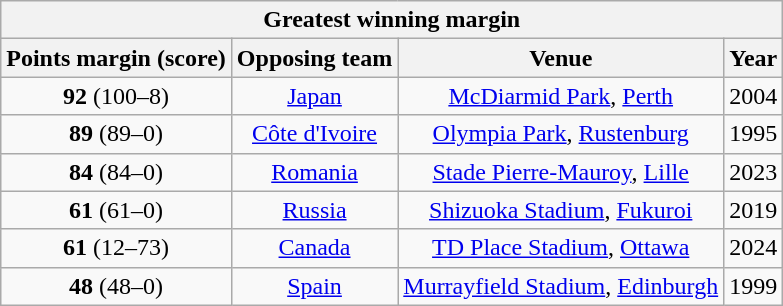<table class="wikitable" style="text-align:center">
<tr>
<th colspan=4>Greatest winning margin</th>
</tr>
<tr>
<th>Points margin (score)</th>
<th !>Opposing team</th>
<th !>Venue</th>
<th !>Year</th>
</tr>
<tr>
<td><strong>92</strong> (100–8)</td>
<td><a href='#'>Japan</a></td>
<td><a href='#'>McDiarmid Park</a>, <a href='#'>Perth</a></td>
<td>2004</td>
</tr>
<tr>
<td><strong>89</strong> (89–0)</td>
<td><a href='#'>Côte d'Ivoire</a></td>
<td><a href='#'>Olympia Park</a>, <a href='#'>Rustenburg</a></td>
<td>1995</td>
</tr>
<tr>
<td><strong>84</strong> (84–0)</td>
<td><a href='#'>Romania</a></td>
<td><a href='#'>Stade Pierre-Mauroy</a>, <a href='#'>Lille</a></td>
<td>2023</td>
</tr>
<tr>
<td><strong>61</strong> (61–0)</td>
<td><a href='#'>Russia</a></td>
<td><a href='#'>Shizuoka Stadium</a>, <a href='#'>Fukuroi</a></td>
<td>2019</td>
</tr>
<tr>
<td><strong>61</strong> (12–73)</td>
<td><a href='#'>Canada</a></td>
<td><a href='#'>TD Place Stadium</a>, <a href='#'>Ottawa</a></td>
<td>2024</td>
</tr>
<tr>
<td><strong>48</strong> (48–0)</td>
<td><a href='#'>Spain</a></td>
<td><a href='#'>Murrayfield Stadium</a>, <a href='#'>Edinburgh</a></td>
<td>1999</td>
</tr>
</table>
